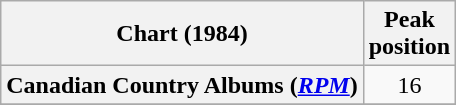<table class="wikitable sortable plainrowheaders" style="text-align:center">
<tr>
<th scope="col">Chart (1984)</th>
<th scope="col">Peak<br> position</th>
</tr>
<tr>
<th scope="row">Canadian Country Albums (<em><a href='#'>RPM</a></em>)</th>
<td>16</td>
</tr>
<tr>
</tr>
</table>
